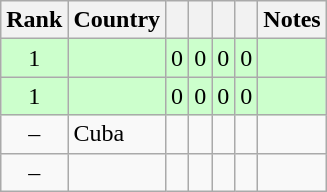<table class="wikitable sortable" style="text-align: center;">
<tr>
<th>Rank</th>
<th>Country</th>
<th></th>
<th></th>
<th></th>
<th></th>
<th>Notes</th>
</tr>
<tr style="background:#cfc;">
<td>1</td>
<td align=left></td>
<td>0</td>
<td>0</td>
<td>0</td>
<td>0</td>
<td></td>
</tr>
<tr style="background:#cfc;">
<td>1</td>
<td align=left></td>
<td>0</td>
<td>0</td>
<td>0</td>
<td>0</td>
<td></td>
</tr>
<tr>
<td>–</td>
<td align=left> Cuba</td>
<td></td>
<td></td>
<td></td>
<td></td>
<td></td>
</tr>
<tr>
<td>–</td>
<td align=left></td>
<td></td>
<td></td>
<td></td>
<td></td>
<td></td>
</tr>
</table>
